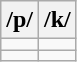<table class="wikitable">
<tr>
<th>/p/</th>
<th>/k/</th>
</tr>
<tr>
<td></td>
<td></td>
</tr>
<tr>
<td></td>
<td></td>
</tr>
</table>
